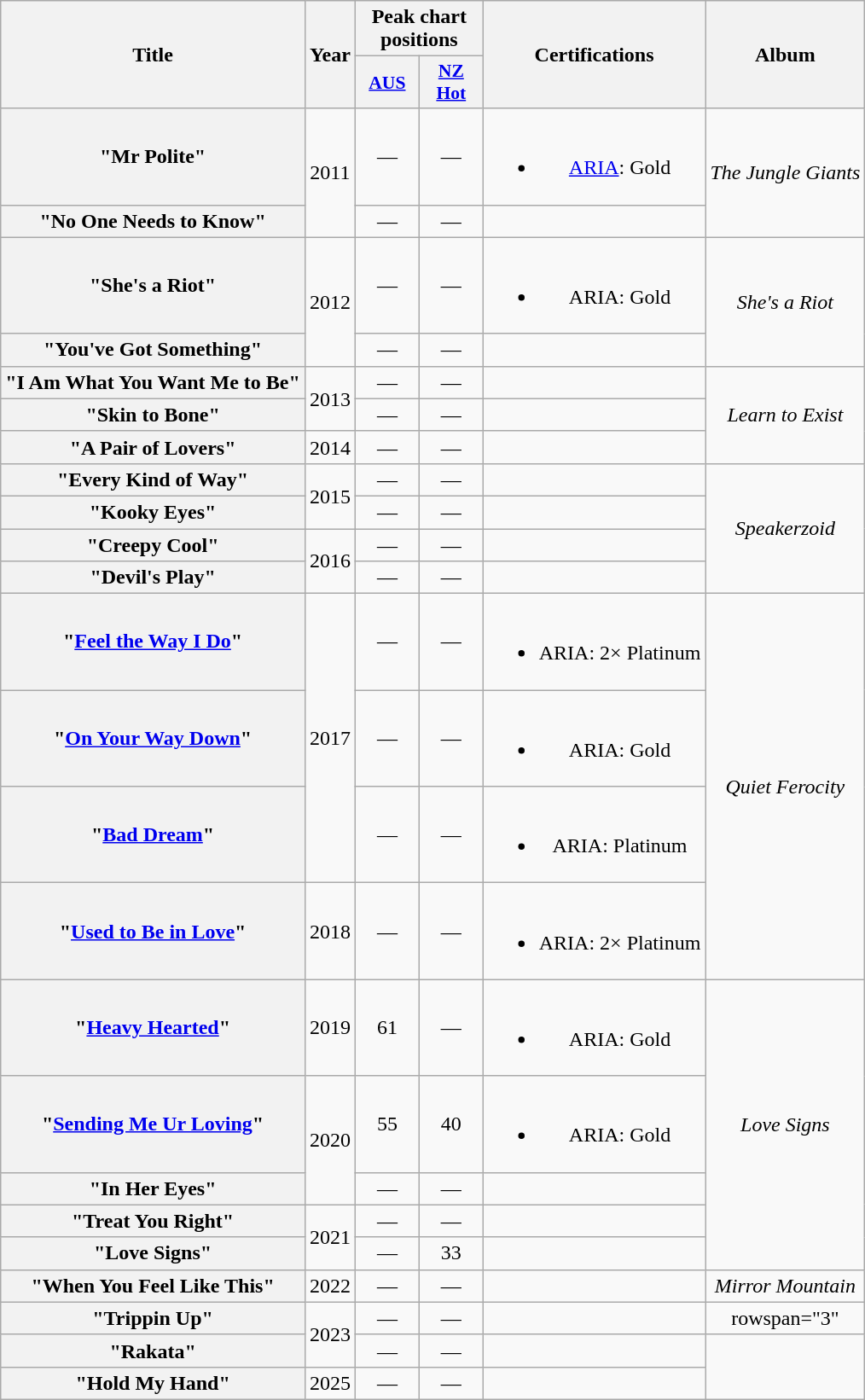<table class="wikitable plainrowheaders" style="text-align:center;">
<tr>
<th scope="col" rowspan="2">Title</th>
<th scope="col" rowspan="2">Year</th>
<th scope="col" colspan="2">Peak chart positions</th>
<th scope="col" rowspan="2">Certifications</th>
<th scope="col" rowspan="2">Album</th>
</tr>
<tr>
<th scope="col" style="width:3em;font-size:90%;"><a href='#'>AUS</a><br></th>
<th scope="col" style="width:3em;font-size:90%;"><a href='#'>NZ<br>Hot</a><br></th>
</tr>
<tr>
<th scope="row">"Mr Polite"</th>
<td rowspan="2">2011</td>
<td>—</td>
<td>—</td>
<td><br><ul><li><a href='#'>ARIA</a>: Gold</li></ul></td>
<td rowspan="2"><em>The Jungle Giants</em></td>
</tr>
<tr>
<th scope="row">"No One Needs to Know"</th>
<td>—</td>
<td>—</td>
</tr>
<tr>
<th scope="row">"She's a Riot"</th>
<td rowspan="2">2012</td>
<td>—</td>
<td>—</td>
<td><br><ul><li>ARIA: Gold</li></ul></td>
<td rowspan="2"><em>She's a Riot</em></td>
</tr>
<tr>
<th scope="row">"You've Got Something"</th>
<td>—</td>
<td>—</td>
<td></td>
</tr>
<tr>
<th scope="row">"I Am What You Want Me to Be"</th>
<td rowspan="2">2013</td>
<td>—</td>
<td>—</td>
<td></td>
<td rowspan="3"><em>Learn to Exist</em></td>
</tr>
<tr>
<th scope="row">"Skin to Bone"</th>
<td>—</td>
<td>—</td>
<td></td>
</tr>
<tr>
<th scope="row">"A Pair of Lovers"</th>
<td>2014</td>
<td>—</td>
<td>—</td>
<td></td>
</tr>
<tr>
<th scope="row">"Every Kind of Way"</th>
<td rowspan="2">2015</td>
<td>—</td>
<td>—</td>
<td></td>
<td rowspan="4"><em>Speakerzoid</em></td>
</tr>
<tr>
<th scope="row">"Kooky Eyes"</th>
<td>—</td>
<td>—</td>
<td></td>
</tr>
<tr>
<th scope="row">"Creepy Cool"</th>
<td rowspan="2">2016</td>
<td>—</td>
<td>—</td>
<td></td>
</tr>
<tr>
<th scope="row">"Devil's Play"</th>
<td>—</td>
<td>—</td>
<td></td>
</tr>
<tr>
<th scope="row">"<a href='#'>Feel the Way I Do</a>"</th>
<td rowspan="3">2017</td>
<td>—</td>
<td>—</td>
<td><br><ul><li>ARIA: 2× Platinum</li></ul></td>
<td rowspan="4"><em>Quiet Ferocity</em></td>
</tr>
<tr>
<th scope="row">"<a href='#'>On Your Way Down</a>"</th>
<td>—</td>
<td>—</td>
<td><br><ul><li>ARIA: Gold</li></ul></td>
</tr>
<tr>
<th scope="row">"<a href='#'>Bad Dream</a>"</th>
<td>—</td>
<td>—</td>
<td><br><ul><li>ARIA: Platinum</li></ul></td>
</tr>
<tr>
<th scope="row">"<a href='#'>Used to Be in Love</a>"</th>
<td>2018</td>
<td>—</td>
<td>—</td>
<td><br><ul><li>ARIA: 2× Platinum</li></ul></td>
</tr>
<tr>
<th scope="row">"<a href='#'>Heavy Hearted</a>"</th>
<td>2019</td>
<td>61</td>
<td>—</td>
<td><br><ul><li>ARIA: Gold</li></ul></td>
<td rowspan="5"><em>Love Signs</em></td>
</tr>
<tr>
<th scope="row">"<a href='#'>Sending Me Ur Loving</a>"</th>
<td rowspan="2">2020</td>
<td>55</td>
<td>40</td>
<td><br><ul><li>ARIA: Gold</li></ul></td>
</tr>
<tr>
<th scope="row">"In Her Eyes"</th>
<td>—</td>
<td>—</td>
<td></td>
</tr>
<tr>
<th scope="row">"Treat You Right"</th>
<td rowspan="2">2021</td>
<td>—</td>
<td>—</td>
<td></td>
</tr>
<tr>
<th scope="row">"Love Signs"</th>
<td>—</td>
<td>33</td>
<td></td>
</tr>
<tr>
<th scope="row">"When You Feel Like This"<br></th>
<td>2022</td>
<td>—</td>
<td>—</td>
<td></td>
<td><em>Mirror Mountain</em></td>
</tr>
<tr>
<th scope="row">"Trippin Up"</th>
<td rowspan="2">2023</td>
<td>—</td>
<td>—</td>
<td></td>
<td>rowspan="3" </td>
</tr>
<tr>
<th scope="row">"Rakata"<br></th>
<td>—</td>
<td>—</td>
<td></td>
</tr>
<tr>
<th scope="row">"Hold My Hand"</th>
<td>2025</td>
<td>—</td>
<td>—</td>
<td></td>
</tr>
</table>
